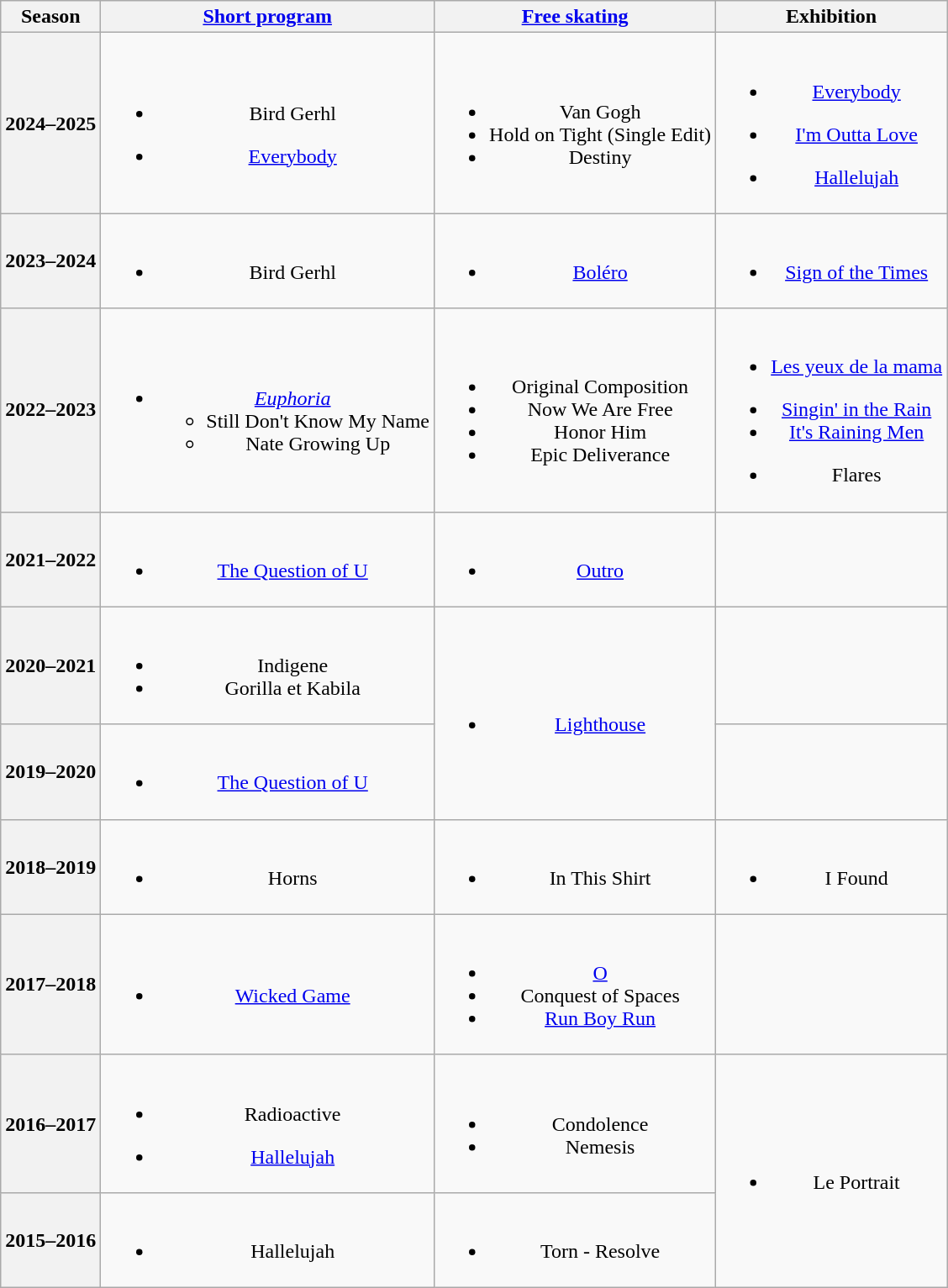<table class=wikitable style=text-align:center>
<tr>
<th>Season</th>
<th><a href='#'>Short program</a></th>
<th><a href='#'>Free skating</a></th>
<th>Exhibition</th>
</tr>
<tr>
<th>2024–2025</th>
<td><br><ul><li>Bird Gerhl <br> </li></ul><ul><li><a href='#'>Everybody</a> <br> </li></ul></td>
<td><br><ul><li>Van Gogh <br></li><li>Hold on Tight (Single Edit) <br> </li><li>Destiny <br> </li></ul></td>
<td><br><ul><li><a href='#'>Everybody</a> <br> </li></ul><ul><li><a href='#'>I'm Outta Love</a> <br> </li></ul><ul><li><a href='#'>Hallelujah</a> <br> </li></ul></td>
</tr>
<tr>
<th>2023–2024 <br> </th>
<td><br><ul><li>Bird Gerhl <br> </li></ul></td>
<td><br><ul><li><a href='#'>Boléro</a> <br> </li></ul></td>
<td><br><ul><li><a href='#'>Sign of the Times</a> <br></li></ul></td>
</tr>
<tr>
<th>2022–2023 <br> </th>
<td><br><ul><li><em><a href='#'>Euphoria</a></em><ul><li>Still Don't Know My Name</li><li>Nate Growing Up <br></li></ul></li></ul></td>
<td><br><ul><li>Original Composition <br> </li><li>Now We Are Free <br> </li><li>Honor Him <br> </li><li>Epic Deliverance <br> </li></ul></td>
<td><br><ul><li><a href='#'>Les yeux de la mama</a> <br></li></ul><ul><li><a href='#'>Singin' in the Rain</a> <br></li><li><a href='#'>It's Raining Men</a> <br></li></ul><ul><li>Flares <br></li></ul></td>
</tr>
<tr>
<th>2021–2022 <br> </th>
<td><br><ul><li><a href='#'>The Question of U</a> <br> </li></ul></td>
<td><br><ul><li><a href='#'>Outro</a> <br> </li></ul></td>
<td></td>
</tr>
<tr>
<th>2020–2021 <br> </th>
<td><br><ul><li>Indigene <br> </li><li>Gorilla et Kabila <br> </li></ul></td>
<td rowspan="2"><br><ul><li><a href='#'>Lighthouse</a> <br> </li></ul></td>
</tr>
<tr>
<th>2019–2020 <br> </th>
<td><br><ul><li><a href='#'>The Question of U</a> <br> </li></ul></td>
<td></td>
</tr>
<tr>
<th>2018–2019 <br> </th>
<td><br><ul><li>Horns <br></li></ul></td>
<td><br><ul><li>In This Shirt <br></li></ul></td>
<td><br><ul><li>I Found <br></li></ul></td>
</tr>
<tr>
<th>2017–2018 <br> </th>
<td><br><ul><li><a href='#'>Wicked Game</a> <br></li></ul></td>
<td><br><ul><li><a href='#'>O</a> <br></li><li>Conquest of Spaces <br></li><li><a href='#'>Run Boy Run</a> <br></li></ul></td>
<td></td>
</tr>
<tr>
<th>2016–2017 <br> </th>
<td><br><ul><li>Radioactive <br></li></ul><ul><li><a href='#'>Hallelujah</a> <br></li></ul></td>
<td><br><ul><li>Condolence <br></li><li>Nemesis <br></li></ul></td>
<td rowspan="2"><br><ul><li>Le Portrait <br></li></ul></td>
</tr>
<tr>
<th>2015–2016 <br> </th>
<td><br><ul><li>Hallelujah <br></li></ul></td>
<td><br><ul><li>Torn - Resolve <br></li></ul></td>
</tr>
</table>
